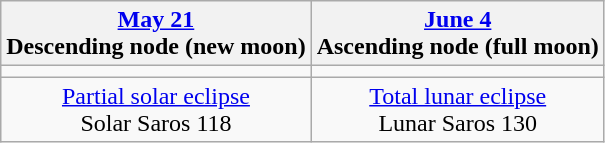<table class="wikitable">
<tr>
<th><a href='#'>May 21</a><br>Descending node (new moon)<br></th>
<th><a href='#'>June 4</a><br>Ascending node (full moon)<br></th>
</tr>
<tr>
<td></td>
<td></td>
</tr>
<tr align=center>
<td><a href='#'>Partial solar eclipse</a><br>Solar Saros 118</td>
<td><a href='#'>Total lunar eclipse</a><br>Lunar Saros 130</td>
</tr>
</table>
